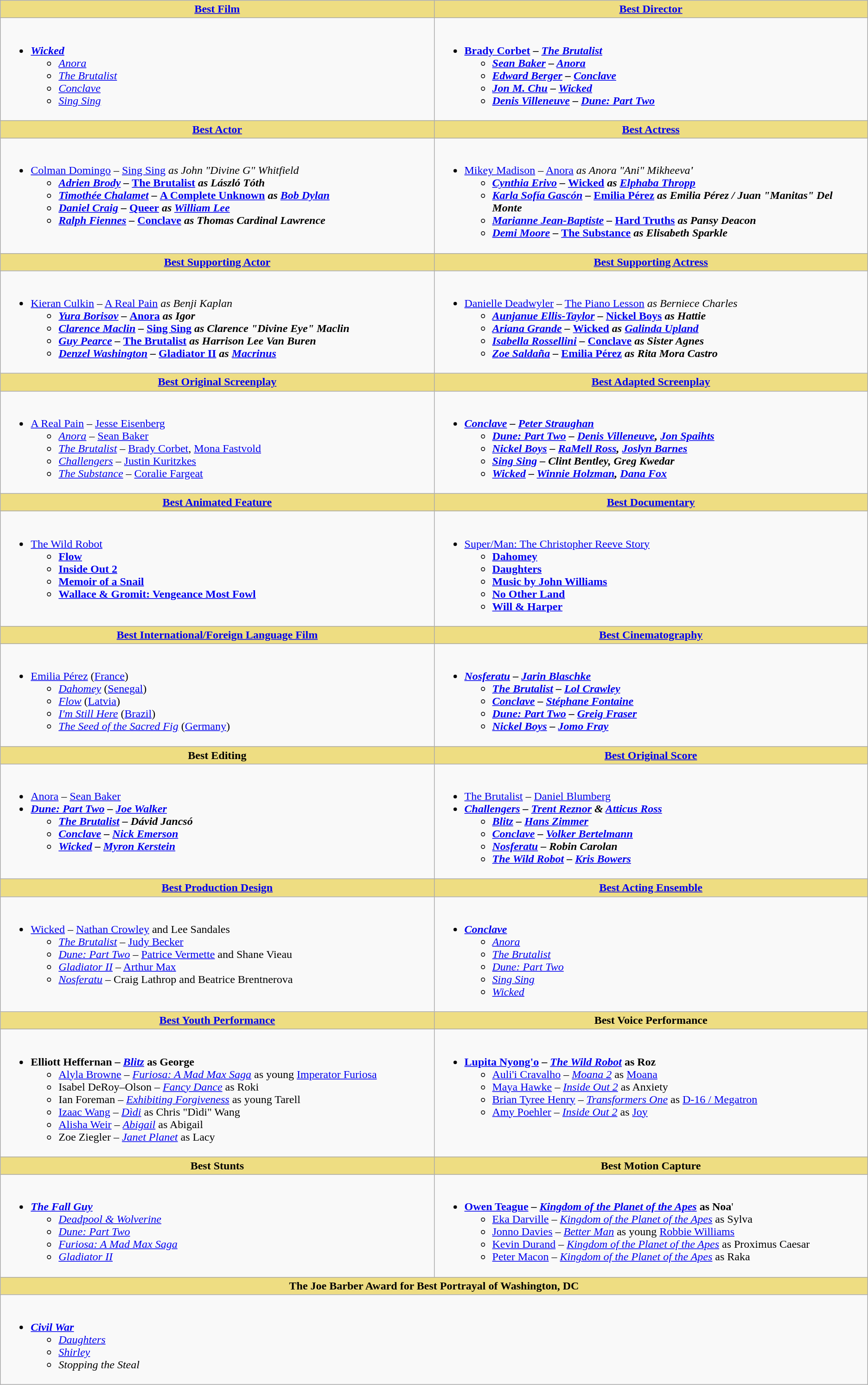<table class="wikitable">
<tr>
<th style="background:#EEDD82; width:50%"><a href='#'>Best Film</a></th>
<th style="background:#EEDD82; width:50%"><a href='#'>Best Director</a></th>
</tr>
<tr>
<td valign="top"><br><ul><li><strong><em><a href='#'>Wicked</a></em></strong><ul><li><em><a href='#'>Anora</a></em></li><li><em><a href='#'>The Brutalist</a></em></li><li><em><a href='#'>Conclave</a></em></li><li><em><a href='#'>Sing Sing</a></em></li></ul></li></ul></td>
<td valign="top"><br><ul><li><strong><a href='#'>Brady Corbet</a> – <em><a href='#'>The Brutalist</a><strong><em><ul><li><a href='#'>Sean Baker</a> – </em><a href='#'>Anora</a><em></li><li><a href='#'>Edward Berger</a> – </em><a href='#'>Conclave</a><em></li><li><a href='#'>Jon M. Chu</a> – </em><a href='#'>Wicked</a><em></li><li><a href='#'>Denis Villeneuve</a> – </em><a href='#'>Dune: Part Two</a><em></li></ul></li></ul></td>
</tr>
<tr>
<th style="background:#EEDD82; width:50%"><a href='#'>Best Actor</a></th>
<th style="background:#EEDD82; width:50%"><a href='#'>Best Actress</a></th>
</tr>
<tr>
<td valign="top"><br><ul><li></strong><a href='#'>Colman Domingo</a> – </em><a href='#'>Sing Sing</a><em> as John "Divine G" Whitfield<strong><ul><li><a href='#'>Adrien Brody</a> – </em><a href='#'>The Brutalist</a><em> as László Tóth</li><li><a href='#'>Timothée Chalamet</a> – </em><a href='#'>A Complete Unknown</a><em> as <a href='#'>Bob Dylan</a></li><li><a href='#'>Daniel Craig</a> – </em><a href='#'>Queer</a><em> as <a href='#'>William Lee</a></li><li><a href='#'>Ralph Fiennes</a> – </em><a href='#'>Conclave</a><em> as Thomas Cardinal Lawrence</li></ul></li></ul></td>
<td valign="top"><br><ul><li></strong><a href='#'>Mikey Madison</a> – </em><a href='#'>Anora</a><em> as Anora "Ani" Mikheeva<strong>'<ul><li><a href='#'>Cynthia Erivo</a> – </em><a href='#'>Wicked</a><em> as <a href='#'>Elphaba Thropp</a></li><li><a href='#'>Karla Sofía Gascón</a> – </em><a href='#'>Emilia Pérez</a><em> as Emilia Pérez / Juan "Manitas" Del Monte</li><li><a href='#'>Marianne Jean-Baptiste</a> – </em><a href='#'>Hard Truths</a><em> as Pansy Deacon</li><li><a href='#'>Demi Moore</a> – </em><a href='#'>The Substance</a><em> as Elisabeth Sparkle</li></ul></li></ul></td>
</tr>
<tr>
<th style="background:#EEDD82; width:50%"><a href='#'>Best Supporting Actor</a></th>
<th style="background:#EEDD82; width:50%"><a href='#'>Best Supporting Actress</a></th>
</tr>
<tr>
<td valign="top"><br><ul><li></strong><a href='#'>Kieran Culkin</a> – </em><a href='#'>A Real Pain</a><em> as Benji Kaplan<strong><ul><li><a href='#'>Yura Borisov</a> – </em><a href='#'>Anora</a><em> as Igor</li><li><a href='#'>Clarence Maclin</a> – </em><a href='#'>Sing Sing</a><em> as Clarence "Divine Eye" Maclin</li><li><a href='#'>Guy Pearce</a> – </em><a href='#'>The Brutalist</a><em> as Harrison Lee Van Buren</li><li><a href='#'>Denzel Washington</a> – </em><a href='#'>Gladiator II</a><em> as <a href='#'>Macrinus</a></li></ul></li></ul></td>
<td valign="top"><br><ul><li></strong><a href='#'>Danielle Deadwyler</a> –  </em><a href='#'>The Piano Lesson</a><em> as Berniece Charles<strong><ul><li><a href='#'>Aunjanue Ellis-Taylor</a> – </em><a href='#'>Nickel Boys</a><em> as Hattie</li><li><a href='#'>Ariana Grande</a> – </em><a href='#'>Wicked</a><em> as <a href='#'>Galinda Upland</a></li><li><a href='#'>Isabella Rossellini</a> – </em><a href='#'>Conclave</a><em> as Sister Agnes</li><li><a href='#'>Zoe Saldaña</a> – </em><a href='#'>Emilia Pérez</a><em> as Rita Mora Castro</li></ul></li></ul></td>
</tr>
<tr>
<th style="background:#EEDD82; width:50%"><a href='#'>Best Original Screenplay</a></th>
<th style="background:#EEDD82; width:50%"><a href='#'>Best Adapted Screenplay</a></th>
</tr>
<tr>
<td valign="top"><br><ul><li></em></strong><a href='#'>A Real Pain</a></em> – <a href='#'>Jesse Eisenberg</a></strong><ul><li><em><a href='#'>Anora</a></em> – <a href='#'>Sean Baker</a></li><li><em><a href='#'>The Brutalist</a></em> – <a href='#'>Brady Corbet</a>, <a href='#'>Mona Fastvold</a></li><li><em><a href='#'>Challengers</a></em> – <a href='#'>Justin Kuritzkes</a></li><li><em><a href='#'>The Substance</a></em> – <a href='#'>Coralie Fargeat</a></li></ul></li></ul></td>
<td valign="top"><br><ul><li><strong><em><a href='#'>Conclave</a><em> – <a href='#'>Peter Straughan</a><strong><ul><li></em><a href='#'>Dune: Part Two</a><em> – <a href='#'>Denis Villeneuve</a>, <a href='#'>Jon Spaihts</a></li><li></em><a href='#'>Nickel Boys</a><em> – <a href='#'>RaMell Ross</a>, <a href='#'>Joslyn Barnes</a></li><li></em><a href='#'>Sing Sing</a><em> – Clint Bentley, Greg Kwedar</li><li></em><a href='#'>Wicked</a><em> – <a href='#'>Winnie Holzman</a>, <a href='#'>Dana Fox</a></li></ul></li></ul></td>
</tr>
<tr>
<th style="background:#EEDD82; width:50%"><a href='#'>Best Animated Feature</a></th>
<th style="background:#EEDD82; width:50%"><a href='#'>Best Documentary</a></th>
</tr>
<tr>
<td valign="top"><br><ul><li></em></strong><a href='#'>The Wild Robot</a><strong><em><ul><li></em><a href='#'>Flow</a><em></li><li></em><a href='#'>Inside Out 2</a><em></li><li></em><a href='#'>Memoir of a Snail</a><em></li><li></em><a href='#'>Wallace & Gromit: Vengeance Most Fowl</a><em></li></ul></li></ul></td>
<td valign="top"><br><ul><li></em></strong><a href='#'>Super/Man: The Christopher Reeve Story</a><strong><em><ul><li></em><a href='#'>Dahomey</a><em></li><li></em><a href='#'>Daughters</a><em></li><li></em><a href='#'>Music by John Williams</a><em></li><li></em><a href='#'>No Other Land</a><em></li><li></em><a href='#'>Will & Harper</a><em></li></ul></li></ul></td>
</tr>
<tr>
<th style="background:#EEDD82; width:50%"><a href='#'>Best International/Foreign Language Film</a></th>
<th style="background:#EEDD82; width:50%"><a href='#'>Best Cinematography</a></th>
</tr>
<tr>
<td valign="top"><br><ul><li></em></strong><a href='#'>Emilia Pérez</a></em> (<a href='#'>France</a>)</strong><ul><li><em><a href='#'>Dahomey</a></em> (<a href='#'>Senegal</a>)</li><li><em><a href='#'>Flow</a></em> (<a href='#'>Latvia</a>)</li><li><em><a href='#'>I'm Still Here</a></em> (<a href='#'>Brazil</a>)</li><li><em><a href='#'>The Seed of the Sacred Fig</a></em> (<a href='#'>Germany</a>)</li></ul></li></ul></td>
<td valign="top"><br><ul><li><strong><em><a href='#'>Nosferatu</a><em> – <a href='#'>Jarin Blaschke</a><strong><ul><li></em><a href='#'>The Brutalist</a><em> – <a href='#'>Lol Crawley</a></li><li></em><a href='#'>Conclave</a><em> – <a href='#'>Stéphane Fontaine</a></li><li></em><a href='#'>Dune: Part Two</a><em> – <a href='#'>Greig Fraser</a></li><li></em><a href='#'>Nickel Boys</a><em> – <a href='#'>Jomo Fray</a></li></ul></li></ul></td>
</tr>
<tr>
<th style="background:#EEDD82; width:50%">Best Editing</th>
<th style="background:#EEDD82; width:50%"><a href='#'>Best Original Score</a></th>
</tr>
<tr>
<td valign="top"><br><ul><li></em></strong><a href='#'>Anora</a></em> – <a href='#'>Sean Baker</a></strong></li><li><strong><em><a href='#'>Dune: Part Two</a><em> – <a href='#'>Joe Walker</a><strong><ul><li></em><a href='#'>The Brutalist</a><em> – Dávid Jancsó</li><li></em><a href='#'>Conclave</a><em> – <a href='#'>Nick Emerson</a></li><li></em><a href='#'>Wicked</a><em> – <a href='#'>Myron Kerstein</a></li></ul></li></ul></td>
<td valign="top"><br><ul><li></em></strong><a href='#'>The Brutalist</a></em> – <a href='#'>Daniel Blumberg</a></strong></li><li><strong><em><a href='#'>Challengers</a><em> – <a href='#'>Trent Reznor</a> & <a href='#'>Atticus Ross</a><strong><ul><li></em><a href='#'>Blitz</a><em> – <a href='#'>Hans Zimmer</a></li><li></em><a href='#'>Conclave</a><em> – <a href='#'>Volker Bertelmann</a></li><li></em><a href='#'>Nosferatu</a><em> – Robin Carolan</li><li></em><a href='#'>The Wild Robot</a><em> – <a href='#'>Kris Bowers</a></li></ul></li></ul></td>
</tr>
<tr>
<th style="background:#EEDD82; width:50%"><a href='#'>Best Production Design</a></th>
<th style="background:#EEDD82; width:50%"><a href='#'>Best Acting Ensemble</a></th>
</tr>
<tr>
<td valign="top"><br><ul><li></em></strong><a href='#'>Wicked</a></em> – <a href='#'>Nathan Crowley</a> and Lee Sandales</strong><ul><li><em><a href='#'>The Brutalist</a></em> – <a href='#'>Judy Becker</a></li><li><em><a href='#'>Dune: Part Two</a></em> – <a href='#'>Patrice Vermette</a> and Shane Vieau</li><li><em><a href='#'>Gladiator II</a></em> – <a href='#'>Arthur Max</a></li><li><em><a href='#'>Nosferatu</a></em> – Craig Lathrop and Beatrice Brentnerova</li></ul></li></ul></td>
<td valign="top"><br><ul><li><strong><em><a href='#'>Conclave</a></em></strong><ul><li><em><a href='#'>Anora</a></em></li><li><em><a href='#'>The Brutalist</a></em></li><li><em><a href='#'>Dune: Part Two</a></em></li><li><em><a href='#'>Sing Sing</a></em></li><li><em><a href='#'>Wicked</a></em></li></ul></li></ul></td>
</tr>
<tr>
<th style="background:#EEDD82; width:50%"><a href='#'>Best Youth Performance</a></th>
<th style="background:#EEDD82; width:50%">Best Voice Performance</th>
</tr>
<tr>
<td valign="top"><br><ul><li><strong>Elliott Heffernan – <em><a href='#'>Blitz</a></em> as George</strong><ul><li><a href='#'>Alyla Browne</a> – <em><a href='#'>Furiosa: A Mad Max Saga</a></em> as young <a href='#'>Imperator Furiosa</a></li><li>Isabel DeRoy–Olson – <em><a href='#'>Fancy Dance</a></em> as Roki</li><li>Ian Foreman – <em><a href='#'>Exhibiting Forgiveness</a></em> as young Tarell</li><li><a href='#'>Izaac Wang</a> – <em><a href='#'>Dìdi</a></em> as Chris "Dìdi" Wang</li><li><a href='#'>Alisha Weir</a> – <em><a href='#'>Abigail</a></em> as Abigail</li><li>Zoe Ziegler – <em><a href='#'>Janet Planet</a></em> as Lacy</li></ul></li></ul></td>
<td valign="top"><br><ul><li><strong><a href='#'>Lupita Nyong'o</a> – <em><a href='#'>The Wild Robot</a></em> as Roz</strong><ul><li><a href='#'>Auli'i Cravalho</a> – <em><a href='#'>Moana 2</a></em> as <a href='#'>Moana</a></li><li><a href='#'>Maya Hawke</a> – <em><a href='#'>Inside Out 2</a></em> as Anxiety</li><li><a href='#'>Brian Tyree Henry</a> – <em><a href='#'>Transformers One</a></em> as <a href='#'>D-16 / Megatron</a></li><li><a href='#'>Amy Poehler</a> – <em><a href='#'>Inside Out 2</a></em> as <a href='#'>Joy</a></li></ul></li></ul></td>
</tr>
<tr>
<th style="background:#EEDD82; width:50%">Best Stunts</th>
<th style="background:#EEDD82; width:50%">Best Motion Capture</th>
</tr>
<tr>
<td valign="top"><br><ul><li><strong><em><a href='#'>The Fall Guy</a></em></strong><ul><li><em><a href='#'>Deadpool & Wolverine</a></em></li><li><em><a href='#'>Dune: Part Two</a></em></li><li><em><a href='#'>Furiosa: A Mad Max Saga</a></em></li><li><em><a href='#'>Gladiator II</a></em></li></ul></li></ul></td>
<td valign="top"><br><ul><li><strong><a href='#'>Owen Teague</a> – <em><a href='#'>Kingdom of the Planet of the Apes</a></em> as Noa</strong>'<ul><li><a href='#'>Eka Darville</a> – <em><a href='#'>Kingdom of the Planet of the Apes</a></em> as Sylva</li><li><a href='#'>Jonno Davies</a> – <em><a href='#'>Better Man</a></em> as young <a href='#'>Robbie Williams</a></li><li><a href='#'>Kevin Durand</a> – <em><a href='#'>Kingdom of the Planet of the Apes</a></em> as Proximus Caesar</li><li><a href='#'>Peter Macon</a> – <em><a href='#'>Kingdom of the Planet of the Apes</a></em> as Raka</li></ul></li></ul></td>
</tr>
<tr>
<th colspan="2" style="background:#EEDD82; width:50%">The Joe Barber Award for Best Portrayal of Washington, DC</th>
</tr>
<tr>
<td valign="top" colspan="2"><br><ul><li><strong><em><a href='#'>Civil War</a></em></strong><ul><li><em><a href='#'>Daughters</a></em></li><li><em><a href='#'>Shirley</a></em></li><li><em>Stopping the Steal</em></li></ul></li></ul></td>
</tr>
</table>
